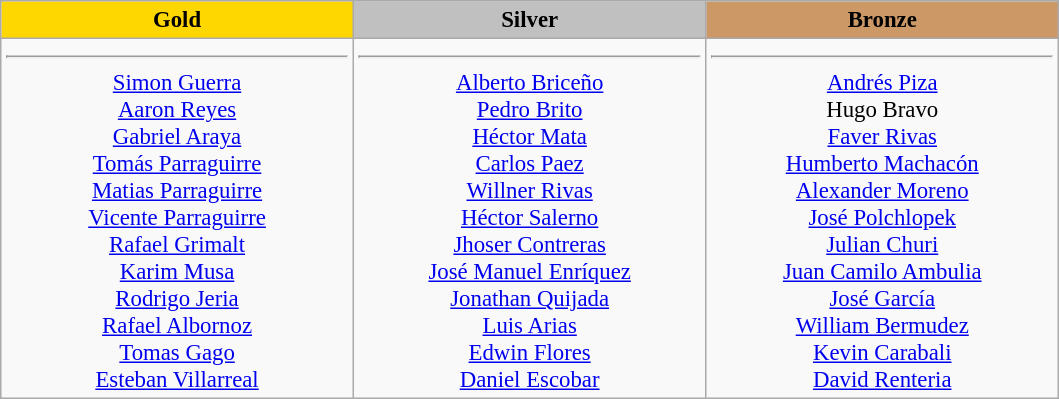<table class="wikitable" style="font-size:95%;">
<tr align="center">
<td style="width: 15em; background: gold"><strong>Gold</strong></td>
<td style="width: 15em; background: silver"><strong>Silver</strong></td>
<td style="width: 15em; background: #CC9966"><strong>Bronze</strong></td>
</tr>
<tr valign="top" align="center">
<td><hr><a href='#'>Simon Guerra</a><br><a href='#'>Aaron Reyes</a><br><a href='#'>Gabriel Araya</a><br><a href='#'>Tomás Parraguirre</a><br><a href='#'>Matias Parraguirre</a><br><a href='#'>Vicente Parraguirre</a><br><a href='#'>Rafael Grimalt</a><br><a href='#'>Karim Musa</a><br><a href='#'>Rodrigo Jeria</a><br><a href='#'>Rafael Albornoz</a><br><a href='#'>Tomas Gago</a><br><a href='#'>Esteban Villarreal</a></td>
<td><hr><a href='#'>Alberto Briceño</a><br><a href='#'>Pedro Brito</a><br><a href='#'>Héctor Mata</a><br><a href='#'>Carlos Paez</a><br><a href='#'>Willner Rivas</a><br><a href='#'>Héctor Salerno</a><br><a href='#'>Jhoser Contreras</a><br><a href='#'>José Manuel Enríquez</a><br><a href='#'>Jonathan Quijada</a><br><a href='#'>Luis Arias</a><br><a href='#'>Edwin Flores</a><br><a href='#'>Daniel Escobar</a></td>
<td><hr><a href='#'>Andrés Piza</a><br>Hugo Bravo<br><a href='#'>Faver Rivas</a><br><a href='#'>Humberto Machacón</a><br><a href='#'>Alexander Moreno</a><br><a href='#'>José Polchlopek</a><br><a href='#'>Julian Churi</a><br><a href='#'>Juan Camilo Ambulia</a><br><a href='#'>José García</a><br><a href='#'>William Bermudez</a><br><a href='#'>Kevin Carabali</a><br><a href='#'>David Renteria</a></td>
</tr>
</table>
